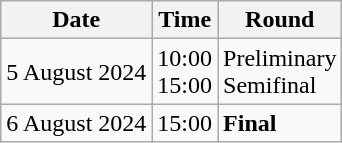<table class="wikitable">
<tr>
<th>Date</th>
<th>Time</th>
<th>Round</th>
</tr>
<tr>
<td>5 August 2024</td>
<td>10:00<br>15:00</td>
<td>Preliminary<br>Semifinal</td>
</tr>
<tr>
<td>6 August 2024</td>
<td>15:00</td>
<td><strong>Final</strong></td>
</tr>
</table>
